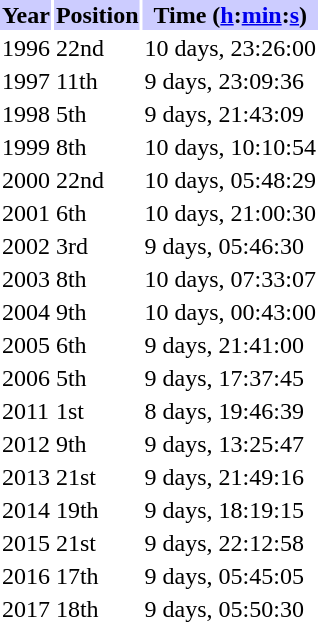<table align="right" class="toccolours" style="margin: 0 .4em; font-size: 100%">
<tr>
<th style="background: #ccf">Year</th>
<th style="background: #ccf">Position</th>
<th style="background: #ccf">Time (<a href='#'>h</a>:<a href='#'>min</a>:<a href='#'>s</a>)</th>
</tr>
<tr>
<td>1996</td>
<td>22nd</td>
<td>10 days, 23:26:00</td>
</tr>
<tr>
<td>1997</td>
<td>11th</td>
<td>9 days, 23:09:36</td>
</tr>
<tr>
<td>1998</td>
<td>5th</td>
<td>9 days, 21:43:09</td>
</tr>
<tr>
<td>1999</td>
<td>8th</td>
<td>10 days, 10:10:54</td>
</tr>
<tr>
<td>2000</td>
<td>22nd</td>
<td>10 days, 05:48:29</td>
</tr>
<tr>
<td>2001</td>
<td>6th</td>
<td>10 days, 21:00:30</td>
</tr>
<tr>
<td>2002</td>
<td>3rd</td>
<td>9 days, 05:46:30</td>
</tr>
<tr>
<td>2003</td>
<td>8th</td>
<td>10 days, 07:33:07</td>
</tr>
<tr>
<td>2004</td>
<td>9th</td>
<td>10 days, 00:43:00</td>
</tr>
<tr>
<td>2005</td>
<td>6th</td>
<td>9 days, 21:41:00</td>
</tr>
<tr>
<td>2006</td>
<td>5th</td>
<td>9 days, 17:37:45</td>
</tr>
<tr>
<td>2011</td>
<td>1st</td>
<td>8 days, 19:46:39</td>
</tr>
<tr>
<td>2012</td>
<td>9th</td>
<td>9 days, 13:25:47</td>
</tr>
<tr>
<td>2013</td>
<td>21st</td>
<td>9 days, 21:49:16</td>
</tr>
<tr>
<td>2014</td>
<td>19th</td>
<td>9 days, 18:19:15</td>
</tr>
<tr>
<td>2015</td>
<td>21st</td>
<td>9 days, 22:12:58</td>
</tr>
<tr>
<td>2016</td>
<td>17th</td>
<td>9 days, 05:45:05</td>
</tr>
<tr>
<td>2017</td>
<td>18th</td>
<td>9 days, 05:50:30</td>
</tr>
</table>
